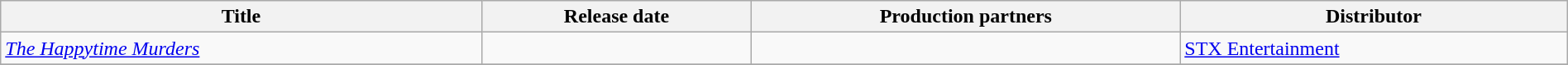<table class="wikitable plainrowheaders" style="width: 100%;">
<tr>
<th scope="col">Title</th>
<th scope="col">Release date</th>
<th scope="col">Production partners</th>
<th scope="col">Distributor</th>
</tr>
<tr>
<td><em><a href='#'>The Happytime Murders</a></em></td>
<td></td>
<td></td>
<td><a href='#'>STX Entertainment</a></td>
</tr>
<tr>
</tr>
</table>
